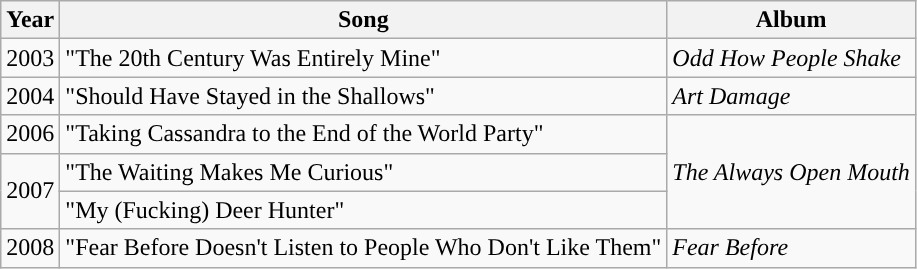<table class="wikitable">
<tr>
<th>Year</th>
<th>Song</th>
<th>Album</th>
</tr>
<tr>
<td>2003</td>
<td>"The 20th Century Was Entirely Mine"</td>
<td><em>Odd How People Shake</em></td>
</tr>
<tr>
<td>2004</td>
<td>"Should Have Stayed in the Shallows"</td>
<td><em>Art Damage</em></td>
</tr>
<tr>
<td>2006</td>
<td>"Taking Cassandra to the End of the World Party"</td>
<td rowspan="3"><em>The Always Open Mouth</em></td>
</tr>
<tr>
<td rowspan="2">2007</td>
<td>"The Waiting Makes Me Curious"</td>
</tr>
<tr>
<td>"My (Fucking) Deer Hunter"</td>
</tr>
<tr>
<td>2008</td>
<td>"Fear Before Doesn't Listen to People Who Don't Like Them"</td>
<td><em>Fear Before</em></td>
</tr>
</table>
